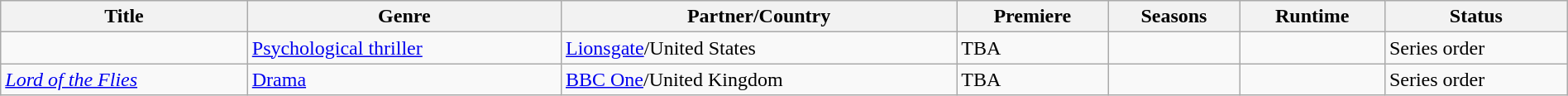<table class="wikitable sortable" style="width:100%;">
<tr>
<th>Title</th>
<th>Genre</th>
<th>Partner/Country</th>
<th>Premiere</th>
<th>Seasons</th>
<th>Runtime</th>
<th>Status</th>
</tr>
<tr>
<td><em></em></td>
<td><a href='#'>Psychological thriller</a></td>
<td><a href='#'>Lionsgate</a>/United States</td>
<td>TBA</td>
<td></td>
<td></td>
<td>Series order</td>
</tr>
<tr>
<td><em><a href='#'>Lord of the Flies</a></em></td>
<td><a href='#'>Drama</a></td>
<td><a href='#'>BBC One</a>/United Kingdom</td>
<td>TBA</td>
<td></td>
<td></td>
<td>Series order</td>
</tr>
</table>
